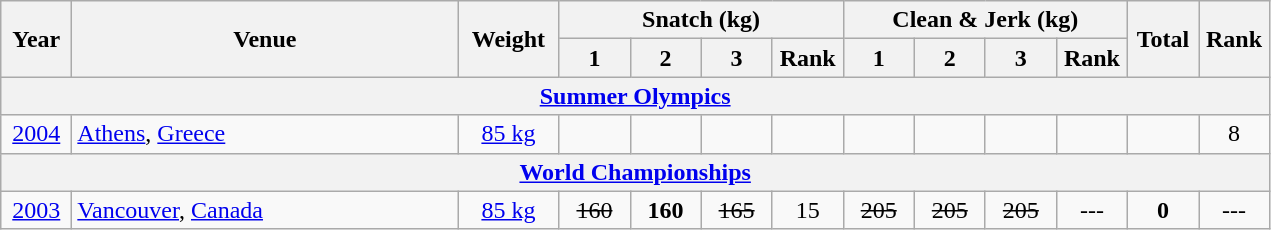<table class = "wikitable" style="text-align:center;">
<tr>
<th rowspan=2 width=40>Year</th>
<th rowspan=2 width=250>Venue</th>
<th rowspan=2 width=60>Weight</th>
<th colspan=4>Snatch (kg)</th>
<th colspan=4>Clean & Jerk (kg)</th>
<th rowspan=2 width=40>Total</th>
<th rowspan=2 width=40>Rank</th>
</tr>
<tr>
<th width=40>1</th>
<th width=40>2</th>
<th width=40>3</th>
<th width=40>Rank</th>
<th width=40>1</th>
<th width=40>2</th>
<th width=40>3</th>
<th width=40>Rank</th>
</tr>
<tr>
<th colspan=13><a href='#'>Summer Olympics</a></th>
</tr>
<tr>
<td><a href='#'>2004</a></td>
<td align=left> <a href='#'>Athens</a>, <a href='#'>Greece</a></td>
<td><a href='#'>85 kg</a></td>
<td></td>
<td></td>
<td></td>
<td></td>
<td></td>
<td></td>
<td></td>
<td></td>
<td></td>
<td>8</td>
</tr>
<tr>
<th colspan=13><a href='#'>World Championships</a></th>
</tr>
<tr>
<td><a href='#'>2003</a></td>
<td align=left> <a href='#'>Vancouver</a>, <a href='#'>Canada</a></td>
<td><a href='#'>85 kg</a></td>
<td><s>160</s></td>
<td><strong>160</strong></td>
<td><s>165</s></td>
<td>15</td>
<td><s>205</s></td>
<td><s>205</s></td>
<td><s>205</s></td>
<td>---</td>
<td><strong>0</strong></td>
<td>---</td>
</tr>
</table>
